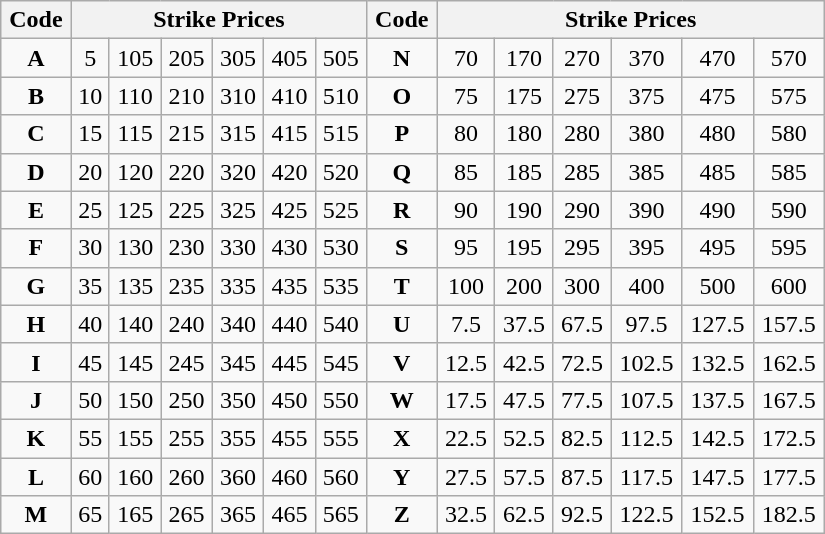<table width="550px" class="wikitable">
<tr>
<th align="center">Code</th>
<th align="center" colspan="6">Strike Prices</th>
<th align="center">Code</th>
<th colspan="6">Strike Prices</th>
</tr>
<tr>
<td align="center"><strong>A</strong></td>
<td align="center">5</td>
<td align="center">105</td>
<td align="center">205</td>
<td align="center">305</td>
<td align="center">405</td>
<td align="center">505</td>
<td align="center"><strong>N</strong></td>
<td align="center">70</td>
<td align="center">170</td>
<td align="center">270</td>
<td align="center">370</td>
<td align="center">470</td>
<td align="center">570</td>
</tr>
<tr>
<td align="center"><strong>B</strong></td>
<td align="center">10</td>
<td align="center">110</td>
<td align="center">210</td>
<td align="center">310</td>
<td align="center">410</td>
<td align="center">510</td>
<td align="center"><strong>O</strong></td>
<td align="center">75</td>
<td align="center">175</td>
<td align="center">275</td>
<td align="center">375</td>
<td align="center">475</td>
<td align="center">575</td>
</tr>
<tr>
<td align="center"><strong>C</strong></td>
<td align="center">15</td>
<td align="center">115</td>
<td align="center">215</td>
<td align="center">315</td>
<td align="center">415</td>
<td align="center">515</td>
<td align="center"><strong>P</strong></td>
<td align="center">80</td>
<td align="center">180</td>
<td align="center">280</td>
<td align="center">380</td>
<td align="center">480</td>
<td align="center">580</td>
</tr>
<tr>
<td align="center"><strong>D</strong></td>
<td align="center">20</td>
<td align="center">120</td>
<td align="center">220</td>
<td align="center">320</td>
<td align="center">420</td>
<td align="center">520</td>
<td align="center"><strong>Q</strong></td>
<td align="center">85</td>
<td align="center">185</td>
<td align="center">285</td>
<td align="center">385</td>
<td align="center">485</td>
<td align="center">585</td>
</tr>
<tr>
<td align="center"><strong>E</strong></td>
<td align="center">25</td>
<td align="center">125</td>
<td align="center">225</td>
<td align="center">325</td>
<td align="center">425</td>
<td align="center">525</td>
<td align="center"><strong>R</strong></td>
<td align="center">90</td>
<td align="center">190</td>
<td align="center">290</td>
<td align="center">390</td>
<td align="center">490</td>
<td align="center">590</td>
</tr>
<tr>
<td align="center"><strong>F</strong></td>
<td align="center">30</td>
<td align="center">130</td>
<td align="center">230</td>
<td align="center">330</td>
<td align="center">430</td>
<td align="center">530</td>
<td align="center"><strong>S</strong></td>
<td align="center">95</td>
<td align="center">195</td>
<td align="center">295</td>
<td align="center">395</td>
<td align="center">495</td>
<td align="center">595</td>
</tr>
<tr>
<td align="center"><strong>G</strong></td>
<td align="center">35</td>
<td align="center">135</td>
<td align="center">235</td>
<td align="center">335</td>
<td align="center">435</td>
<td align="center">535</td>
<td align="center"><strong>T</strong></td>
<td align="center">100</td>
<td align="center">200</td>
<td align="center">300</td>
<td align="center">400</td>
<td align="center">500</td>
<td align="center">600</td>
</tr>
<tr>
<td align="center"><strong>H</strong></td>
<td align="center">40</td>
<td align="center">140</td>
<td align="center">240</td>
<td align="center">340</td>
<td align="center">440</td>
<td align="center">540</td>
<td align="center"><strong>U</strong></td>
<td align="center">7.5</td>
<td align="center">37.5</td>
<td align="center">67.5</td>
<td align="center">97.5</td>
<td align="center">127.5</td>
<td align="center">157.5</td>
</tr>
<tr>
<td align="center"><strong>I</strong></td>
<td align="center">45</td>
<td align="center">145</td>
<td align="center">245</td>
<td align="center">345</td>
<td align="center">445</td>
<td align="center">545</td>
<td align="center"><strong>V</strong></td>
<td align="center">12.5</td>
<td align="center">42.5</td>
<td align="center">72.5</td>
<td align="center">102.5</td>
<td align="center">132.5</td>
<td align="center">162.5</td>
</tr>
<tr>
<td align="center"><strong>J</strong></td>
<td align="center">50</td>
<td align="center">150</td>
<td align="center">250</td>
<td align="center">350</td>
<td align="center">450</td>
<td align="center">550</td>
<td align="center"><strong>W</strong></td>
<td align="center">17.5</td>
<td align="center">47.5</td>
<td align="center">77.5</td>
<td align="center">107.5</td>
<td align="center">137.5</td>
<td align="center">167.5</td>
</tr>
<tr>
<td align="center"><strong>K</strong></td>
<td align="center">55</td>
<td align="center">155</td>
<td align="center">255</td>
<td align="center">355</td>
<td align="center">455</td>
<td align="center">555</td>
<td align="center"><strong>X</strong></td>
<td align="center">22.5</td>
<td align="center">52.5</td>
<td align="center">82.5</td>
<td align="center">112.5</td>
<td align="center">142.5</td>
<td align="center">172.5</td>
</tr>
<tr>
<td align="center"><strong>L</strong></td>
<td align="center">60</td>
<td align="center">160</td>
<td align="center">260</td>
<td align="center">360</td>
<td align="center">460</td>
<td align="center">560</td>
<td align="center"><strong>Y</strong></td>
<td align="center">27.5</td>
<td align="center">57.5</td>
<td align="center">87.5</td>
<td align="center">117.5</td>
<td align="center">147.5</td>
<td align="center">177.5</td>
</tr>
<tr>
<td align="center"><strong>M</strong></td>
<td align="center">65</td>
<td align="center">165</td>
<td align="center">265</td>
<td align="center">365</td>
<td align="center">465</td>
<td align="center">565</td>
<td align="center"><strong>Z</strong></td>
<td align="center">32.5</td>
<td align="center">62.5</td>
<td align="center">92.5</td>
<td align="center">122.5</td>
<td align="center">152.5</td>
<td align="center">182.5</td>
</tr>
</table>
